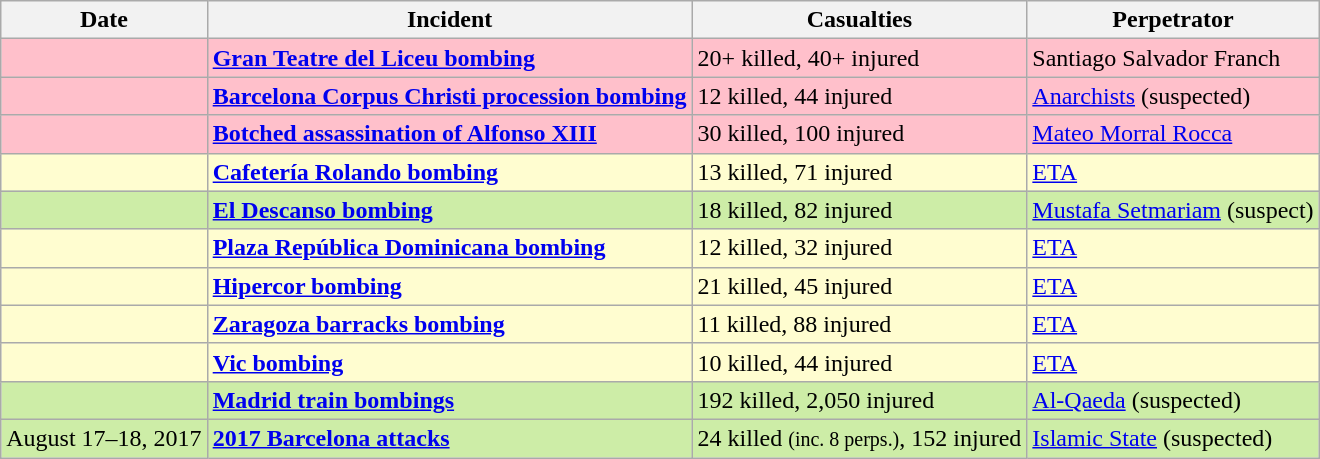<table class="wikitable sortable">
<tr>
<th>Date</th>
<th>Incident</th>
<th data-sort-type="number">Casualties</th>
<th>Perpetrator</th>
</tr>
<tr style="background:#FFC0CB">
<td></td>
<td><strong><a href='#'>Gran Teatre del Liceu bombing</a></strong></td>
<td>20+ killed, 40+ injured</td>
<td>Santiago Salvador Franch</td>
</tr>
<tr style="background:#FFC0CB">
<td></td>
<td><strong><a href='#'>Barcelona Corpus Christi procession bombing</a></strong></td>
<td>12 killed, 44 injured</td>
<td><a href='#'>Anarchists</a> (suspected)</td>
</tr>
<tr style="background:#FFC0CB">
<td></td>
<td><a href='#'><strong>Botched assassination of Alfonso XIII</strong></a></td>
<td>30 killed, 100 injured</td>
<td><a href='#'>Mateo Morral Rocca</a></td>
</tr>
<tr style="background:#FFFDD0">
<td></td>
<td><strong><a href='#'>Cafetería Rolando bombing</a></strong></td>
<td>13 killed, 71 injured</td>
<td><a href='#'>ETA</a></td>
</tr>
<tr style="background:#CDEDA7">
<td></td>
<td><strong><a href='#'>El Descanso bombing</a></strong></td>
<td>18 killed, 82 injured</td>
<td><a href='#'>Mustafa Setmariam</a> (suspect)</td>
</tr>
<tr style="background:#FFFDD0">
<td></td>
<td><strong><a href='#'>Plaza República Dominicana bombing</a></strong></td>
<td>12 killed, 32 injured</td>
<td><a href='#'>ETA</a></td>
</tr>
<tr style="background:#FFFDD0">
<td></td>
<td><strong><a href='#'>Hipercor bombing</a></strong></td>
<td>21 killed, 45 injured</td>
<td><a href='#'>ETA</a></td>
</tr>
<tr style="background:#FFFDD0">
<td></td>
<td><strong><a href='#'>Zaragoza barracks bombing</a></strong></td>
<td>11 killed, 88 injured</td>
<td><a href='#'>ETA</a></td>
</tr>
<tr style="background:#FFFDD0">
<td></td>
<td><strong><a href='#'>Vic bombing</a></strong></td>
<td>10 killed, 44 injured</td>
<td><a href='#'>ETA</a></td>
</tr>
<tr style="background:#CDEDA7">
<td></td>
<td><strong><a href='#'>Madrid train bombings</a></strong></td>
<td>192 killed, 2,050 injured</td>
<td><a href='#'>Al-Qaeda</a> (suspected)</td>
</tr>
<tr style="background:#CDEDA7">
<td data-sort-value=>August 17–18, 2017</td>
<td><strong><a href='#'>2017 Barcelona attacks</a></strong></td>
<td>24 killed <small>(inc. 8 perps.)</small>, 152 injured</td>
<td><a href='#'>Islamic State</a> (suspected)</td>
</tr>
</table>
